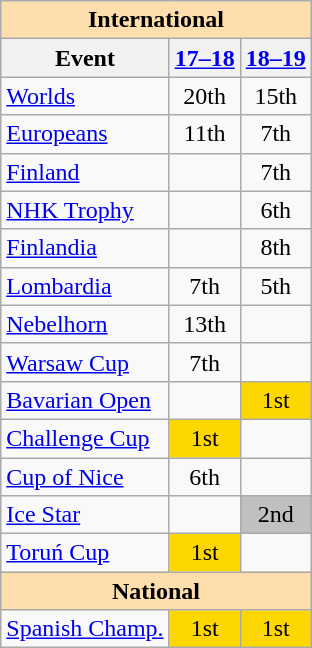<table class="wikitable" style="text-align:center">
<tr>
<th style="background-color: #ffdead; " colspan=3 align=center>International</th>
</tr>
<tr>
<th>Event</th>
<th><a href='#'>17–18</a></th>
<th><a href='#'>18–19</a></th>
</tr>
<tr>
<td align=left><a href='#'>Worlds</a></td>
<td>20th</td>
<td>15th</td>
</tr>
<tr>
<td align=left><a href='#'>Europeans</a></td>
<td>11th</td>
<td>7th</td>
</tr>
<tr>
<td align=left> <a href='#'>Finland</a></td>
<td></td>
<td>7th</td>
</tr>
<tr>
<td align=left> <a href='#'>NHK Trophy</a></td>
<td></td>
<td>6th</td>
</tr>
<tr>
<td align=left> <a href='#'>Finlandia</a></td>
<td></td>
<td>8th</td>
</tr>
<tr>
<td align=left> <a href='#'>Lombardia</a></td>
<td>7th</td>
<td>5th</td>
</tr>
<tr>
<td align=left> <a href='#'>Nebelhorn</a></td>
<td>13th</td>
<td></td>
</tr>
<tr>
<td align=left> <a href='#'>Warsaw Cup</a></td>
<td>7th</td>
<td></td>
</tr>
<tr>
<td align=left><a href='#'>Bavarian Open</a></td>
<td></td>
<td bgcolor=gold>1st</td>
</tr>
<tr>
<td align=left><a href='#'>Challenge Cup</a></td>
<td bgcolor=gold>1st</td>
<td></td>
</tr>
<tr>
<td align=left><a href='#'>Cup of Nice</a></td>
<td>6th</td>
<td></td>
</tr>
<tr>
<td align=left><a href='#'>Ice Star</a></td>
<td></td>
<td bgcolor=silver>2nd</td>
</tr>
<tr>
<td align=left><a href='#'>Toruń Cup</a></td>
<td bgcolor=gold>1st</td>
<td></td>
</tr>
<tr>
<th style="background-color: #ffdead; " colspan=3 align=center>National</th>
</tr>
<tr>
<td align=left><a href='#'>Spanish Champ.</a></td>
<td bgcolor=gold>1st</td>
<td bgcolor=gold>1st</td>
</tr>
</table>
